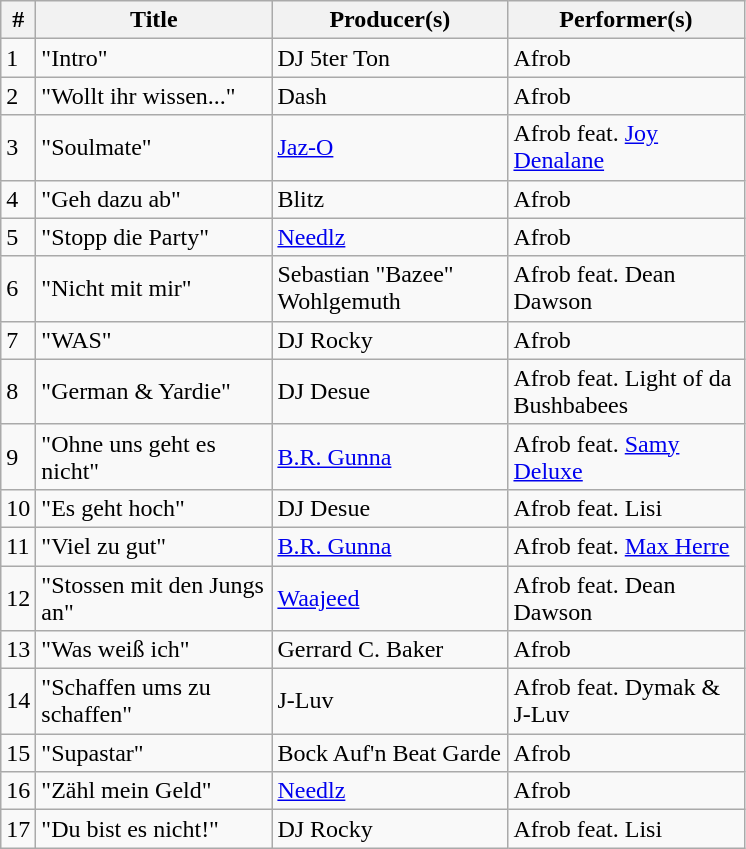<table class="wikitable">
<tr>
<th align="center">#</th>
<th align="center" width="150">Title</th>
<th align="center" width="150">Producer(s)</th>
<th align="center" width="150">Performer(s)</th>
</tr>
<tr>
<td>1</td>
<td>"Intro"</td>
<td>DJ 5ter Ton</td>
<td>Afrob</td>
</tr>
<tr>
<td>2</td>
<td>"Wollt ihr wissen..."</td>
<td>Dash</td>
<td>Afrob</td>
</tr>
<tr>
<td>3</td>
<td>"Soulmate"</td>
<td><a href='#'>Jaz-O</a></td>
<td>Afrob feat. <a href='#'>Joy Denalane</a></td>
</tr>
<tr>
<td>4</td>
<td>"Geh dazu ab"</td>
<td>Blitz</td>
<td>Afrob</td>
</tr>
<tr>
<td>5</td>
<td>"Stopp die Party"</td>
<td><a href='#'>Needlz</a></td>
<td>Afrob</td>
</tr>
<tr>
<td>6</td>
<td>"Nicht mit mir"</td>
<td>Sebastian "Bazee" Wohlgemuth</td>
<td>Afrob feat. Dean Dawson</td>
</tr>
<tr>
<td>7</td>
<td>"WAS"</td>
<td>DJ Rocky</td>
<td>Afrob</td>
</tr>
<tr>
<td>8</td>
<td>"German & Yardie"</td>
<td>DJ Desue</td>
<td>Afrob feat. Light of da Bushbabees</td>
</tr>
<tr>
<td>9</td>
<td>"Ohne uns geht es nicht"</td>
<td><a href='#'>B.R. Gunna</a></td>
<td>Afrob feat. <a href='#'>Samy Deluxe</a></td>
</tr>
<tr>
<td>10</td>
<td>"Es geht hoch"</td>
<td>DJ Desue</td>
<td>Afrob feat. Lisi</td>
</tr>
<tr>
<td>11</td>
<td>"Viel zu gut"</td>
<td><a href='#'>B.R. Gunna</a></td>
<td>Afrob feat. <a href='#'>Max Herre</a></td>
</tr>
<tr>
<td>12</td>
<td>"Stossen mit den Jungs an"</td>
<td><a href='#'>Waajeed</a></td>
<td>Afrob feat. Dean Dawson</td>
</tr>
<tr>
<td>13</td>
<td>"Was weiß ich"</td>
<td>Gerrard C. Baker</td>
<td>Afrob</td>
</tr>
<tr>
<td>14</td>
<td>"Schaffen ums zu schaffen"</td>
<td>J-Luv</td>
<td>Afrob feat. Dymak & J-Luv</td>
</tr>
<tr>
<td>15</td>
<td>"Supastar"</td>
<td>Bock Auf'n Beat Garde</td>
<td>Afrob</td>
</tr>
<tr>
<td>16</td>
<td>"Zähl mein Geld"</td>
<td><a href='#'>Needlz</a></td>
<td>Afrob</td>
</tr>
<tr>
<td>17</td>
<td>"Du bist es nicht!"</td>
<td>DJ Rocky</td>
<td>Afrob feat. Lisi</td>
</tr>
</table>
